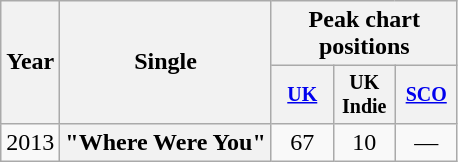<table class="wikitable plainrowheaders" style="text-align:center;" border="1">
<tr>
<th rowspan="2">Year</th>
<th rowspan="2">Single</th>
<th colspan="3">Peak chart positions</th>
</tr>
<tr style=font-size:smaller>
<th width=35><a href='#'>UK</a><br></th>
<th width=35>UK Indie<br></th>
<th width=35><a href='#'>SCO</a><br></th>
</tr>
<tr>
<td>2013</td>
<th scope="row">"Where Were You"</th>
<td>67</td>
<td>10</td>
<td>—</td>
</tr>
</table>
